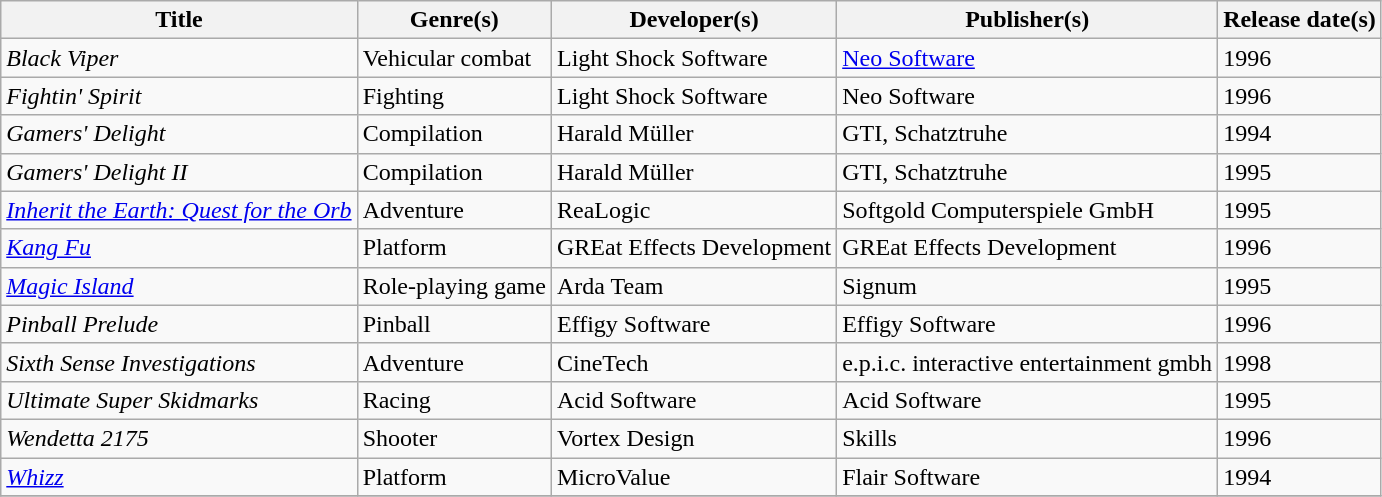<table class="wikitable sortable" id="softwarelist" width="auto">
<tr>
<th rowspan="1">Title</th>
<th rowspan="1">Genre(s)</th>
<th rowspan="1">Developer(s)</th>
<th rowspan="1">Publisher(s)</th>
<th rowspan="1">Release date(s)</th>
</tr>
<tr>
<td id="B" style="text-align: left;"><em>Black Viper</em></td>
<td>Vehicular combat</td>
<td>Light Shock Software</td>
<td><a href='#'>Neo Software</a></td>
<td>1996</td>
</tr>
<tr>
<td id="F" style="text-align: left;"><em>Fightin' Spirit</em></td>
<td>Fighting</td>
<td>Light Shock Software</td>
<td>Neo Software</td>
<td>1996</td>
</tr>
<tr>
<td id="G" style="text-align: left;"><em>Gamers' Delight</em></td>
<td>Compilation</td>
<td>Harald Müller</td>
<td>GTI, Schatztruhe</td>
<td>1994</td>
</tr>
<tr>
<td><em>Gamers' Delight II</em></td>
<td>Compilation</td>
<td>Harald Müller</td>
<td>GTI, Schatztruhe</td>
<td>1995</td>
</tr>
<tr>
<td id="I" style="text-align: left;"><em><a href='#'>Inherit the Earth: Quest for the Orb</a></em></td>
<td>Adventure</td>
<td>ReaLogic</td>
<td>Softgold Computerspiele GmbH</td>
<td>1995</td>
</tr>
<tr>
<td id="K" style="text-align: left;"><em><a href='#'>Kang Fu</a></em></td>
<td>Platform</td>
<td>GREat Effects Development</td>
<td>GREat Effects Development</td>
<td>1996</td>
</tr>
<tr>
<td id="M" style="text-align: left;"><em><a href='#'>Magic Island</a></em></td>
<td>Role-playing game</td>
<td>Arda Team</td>
<td>Signum</td>
<td>1995</td>
</tr>
<tr>
<td id="P" style="text-align: left;"><em>Pinball Prelude</em></td>
<td>Pinball</td>
<td>Effigy Software</td>
<td>Effigy Software</td>
<td>1996</td>
</tr>
<tr>
<td id="S" style="text-align: left;"><em>Sixth Sense Investigations</em></td>
<td>Adventure</td>
<td>CineTech</td>
<td>e.p.i.c. interactive entertainment gmbh</td>
<td>1998</td>
</tr>
<tr>
<td><em>Ultimate Super Skidmarks</em></td>
<td>Racing</td>
<td>Acid Software</td>
<td>Acid Software</td>
<td>1995</td>
</tr>
<tr>
<td><em>Wendetta 2175</em></td>
<td>Shooter</td>
<td>Vortex Design</td>
<td>Skills</td>
<td>1996</td>
</tr>
<tr>
<td><em><a href='#'>Whizz</a></em></td>
<td>Platform</td>
<td>MicroValue</td>
<td>Flair Software</td>
<td>1994</td>
</tr>
<tr>
</tr>
</table>
